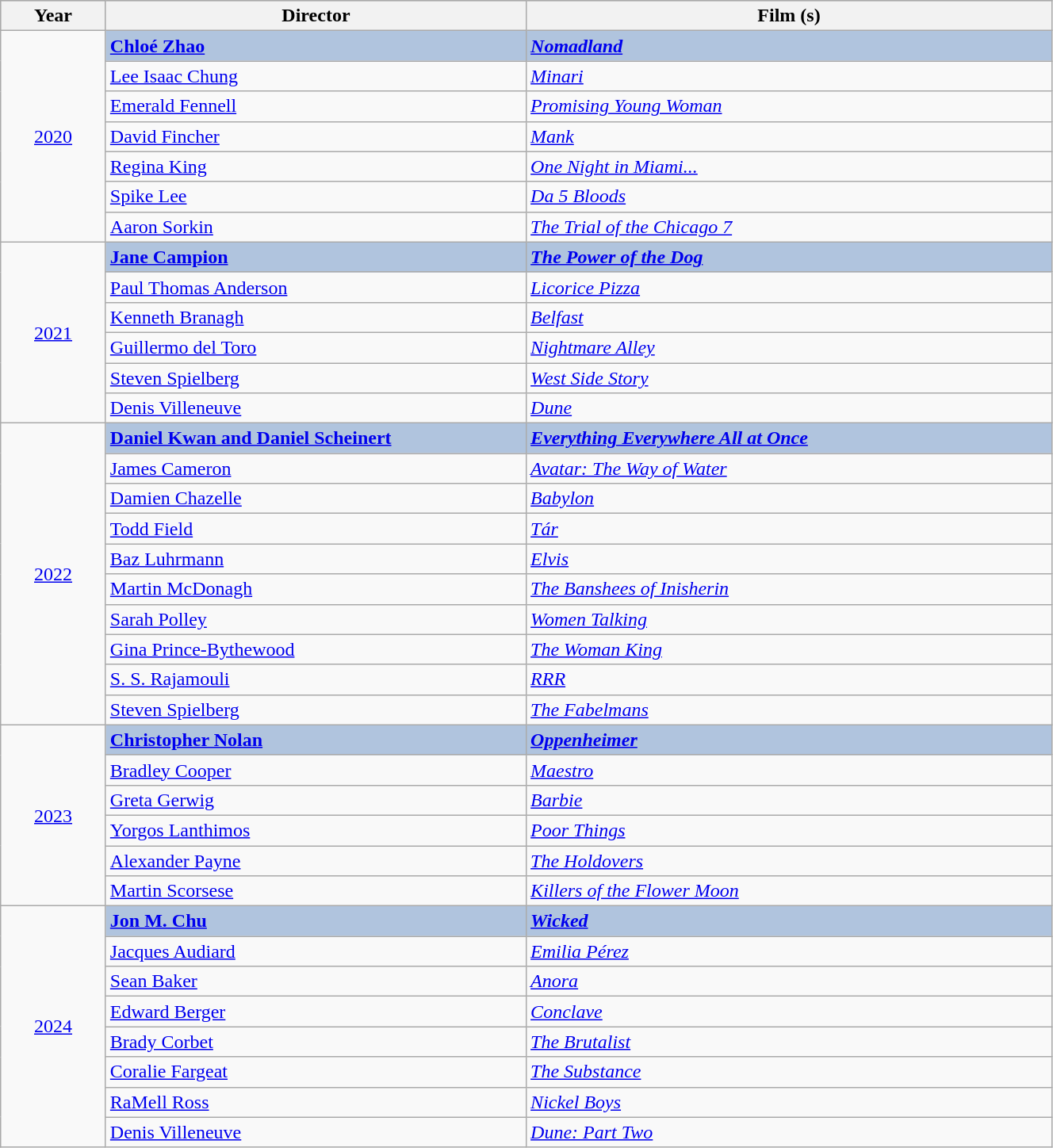<table class="wikitable" width="70%">
<tr style="background:#bebebe;">
<th style="width:5%;">Year</th>
<th style="width:20%;">Director</th>
<th style="width:25%;">Film (s)</th>
</tr>
<tr>
<td rowspan="7" style="text-align:center;"><a href='#'>2020</a> <br></td>
<td style="background:#B0C4DE;"><strong><a href='#'>Chloé Zhao</a></strong></td>
<td style="background:#B0C4DE;"><strong><em><a href='#'>Nomadland</a></em></strong></td>
</tr>
<tr>
<td><a href='#'>Lee Isaac Chung</a></td>
<td><em><a href='#'>Minari</a></em></td>
</tr>
<tr>
<td><a href='#'>Emerald Fennell</a></td>
<td><em><a href='#'>Promising Young Woman</a></em></td>
</tr>
<tr>
<td><a href='#'>David Fincher</a></td>
<td><em><a href='#'>Mank</a></em></td>
</tr>
<tr>
<td><a href='#'>Regina King</a></td>
<td><em><a href='#'>One Night in Miami...</a></em></td>
</tr>
<tr>
<td><a href='#'>Spike Lee</a></td>
<td><em><a href='#'>Da 5 Bloods</a></em></td>
</tr>
<tr>
<td><a href='#'>Aaron Sorkin</a></td>
<td><em><a href='#'>The Trial of the Chicago 7</a></em></td>
</tr>
<tr>
<td rowspan="6" style="text-align:center;"><a href='#'>2021</a> <br></td>
<td style="background:#B0C4DE;"><strong><a href='#'>Jane Campion</a></strong></td>
<td style="background:#B0C4DE;"><strong><em><a href='#'>The Power of the Dog</a></em></strong></td>
</tr>
<tr>
<td><a href='#'>Paul Thomas Anderson</a></td>
<td><em><a href='#'>Licorice Pizza</a></em></td>
</tr>
<tr>
<td><a href='#'>Kenneth Branagh</a></td>
<td><em><a href='#'>Belfast</a></em></td>
</tr>
<tr>
<td><a href='#'>Guillermo del Toro</a></td>
<td><em><a href='#'>Nightmare Alley</a></em></td>
</tr>
<tr>
<td><a href='#'>Steven Spielberg</a></td>
<td><em><a href='#'>West Side Story</a></em></td>
</tr>
<tr>
<td><a href='#'>Denis Villeneuve</a></td>
<td><em><a href='#'>Dune</a></em></td>
</tr>
<tr>
<td rowspan="10" style="text-align:center;"><a href='#'>2022</a> <br></td>
<td style="background:#B0C4DE;"><strong><a href='#'>Daniel Kwan and Daniel Scheinert</a> </strong></td>
<td style="background:#B0C4DE;"><strong><em><a href='#'>Everything Everywhere All at Once</a></em></strong></td>
</tr>
<tr>
<td><a href='#'>James Cameron</a></td>
<td><em><a href='#'>Avatar: The Way of Water</a></em></td>
</tr>
<tr>
<td><a href='#'>Damien Chazelle</a></td>
<td><em><a href='#'>Babylon</a></em></td>
</tr>
<tr>
<td><a href='#'>Todd Field</a></td>
<td><em><a href='#'>Tár</a></em></td>
</tr>
<tr>
<td><a href='#'>Baz Luhrmann</a></td>
<td><em><a href='#'>Elvis</a></em></td>
</tr>
<tr>
<td><a href='#'>Martin McDonagh</a></td>
<td><em><a href='#'>The Banshees of Inisherin</a></em></td>
</tr>
<tr>
<td><a href='#'>Sarah Polley</a></td>
<td><em><a href='#'>Women Talking</a></em></td>
</tr>
<tr>
<td><a href='#'>Gina Prince-Bythewood</a></td>
<td><em><a href='#'>The Woman King</a></em></td>
</tr>
<tr>
<td><a href='#'>S. S. Rajamouli</a></td>
<td><em><a href='#'>RRR</a></em></td>
</tr>
<tr>
<td><a href='#'>Steven Spielberg</a></td>
<td><em><a href='#'>The Fabelmans</a></em></td>
</tr>
<tr>
<td rowspan="6" style="text-align:center;"><a href='#'>2023</a> <br></td>
<td style="background:#B0C4DE;"><strong><a href='#'>Christopher Nolan</a></strong></td>
<td style="background:#B0C4DE;"><strong><em><a href='#'>Oppenheimer</a></em></strong></td>
</tr>
<tr>
<td><a href='#'>Bradley Cooper</a></td>
<td><em><a href='#'>Maestro</a></em></td>
</tr>
<tr>
<td><a href='#'>Greta Gerwig</a></td>
<td><em><a href='#'>Barbie</a></em></td>
</tr>
<tr>
<td><a href='#'>Yorgos Lanthimos</a></td>
<td><em><a href='#'>Poor Things</a></em></td>
</tr>
<tr>
<td><a href='#'>Alexander Payne</a></td>
<td><em><a href='#'>The Holdovers</a></em></td>
</tr>
<tr>
<td><a href='#'>Martin Scorsese</a></td>
<td><em><a href='#'>Killers of the Flower Moon</a></em></td>
</tr>
<tr>
<td rowspan="8" style="text-align:center;"><a href='#'>2024</a> <br></td>
<td style="background:#B0C4DE;"><strong><a href='#'>Jon M. Chu</a></strong></td>
<td style="background:#B0C4DE;"><strong><em><a href='#'>Wicked</a></em></strong></td>
</tr>
<tr>
<td><a href='#'>Jacques Audiard</a></td>
<td><em><a href='#'>Emilia Pérez</a></em></td>
</tr>
<tr>
<td><a href='#'>Sean Baker</a></td>
<td><em><a href='#'>Anora</a></em></td>
</tr>
<tr>
<td><a href='#'>Edward Berger</a></td>
<td><em><a href='#'>Conclave</a></em></td>
</tr>
<tr>
<td><a href='#'>Brady Corbet</a></td>
<td><em><a href='#'>The Brutalist</a></em></td>
</tr>
<tr>
<td><a href='#'>Coralie Fargeat</a></td>
<td><em><a href='#'>The Substance</a></em></td>
</tr>
<tr>
<td><a href='#'>RaMell Ross</a></td>
<td><em><a href='#'>Nickel Boys</a></em></td>
</tr>
<tr>
<td><a href='#'>Denis Villeneuve</a></td>
<td><em><a href='#'>Dune: Part Two</a></em></td>
</tr>
</table>
